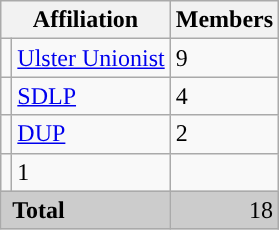<table class="wikitable">
<tr>
<th colspan="2">Affiliation</th>
<th>Members</th>
</tr>
<tr>
<td></td>
<td><a href='#'>Ulster Unionist</a></td>
<td>9</td>
</tr>
<tr>
<td></td>
<td><a href='#'>SDLP</a></td>
<td>4</td>
</tr>
<tr>
<td></td>
<td><a href='#'>DUP</a></td>
<td>2</td>
</tr>
<tr>
<td></td>
<td>1</td>
</tr>
<tr bgcolor="CCCCCC">
<td colspan="2" rowspan="1"> <strong>Total</strong></td>
<td align="right">18</td>
</tr>
</table>
